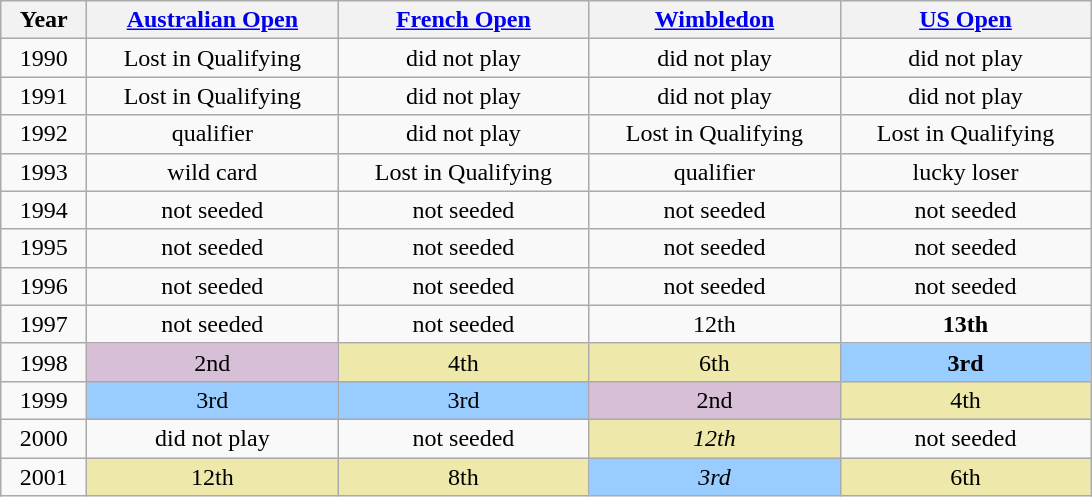<table class="wikitable" style="text-align:center">
<tr>
<th width="50">Year</th>
<th width="160"><a href='#'>Australian Open</a></th>
<th width="160"><a href='#'>French Open</a></th>
<th width="160"><a href='#'>Wimbledon</a></th>
<th width="160"><a href='#'>US Open</a></th>
</tr>
<tr>
<td>1990</td>
<td>Lost in Qualifying</td>
<td>did not play</td>
<td>did not play</td>
<td>did not play</td>
</tr>
<tr>
<td>1991</td>
<td>Lost in Qualifying</td>
<td>did not play</td>
<td>did not play</td>
<td>did not play</td>
</tr>
<tr>
<td>1992</td>
<td>qualifier</td>
<td>did not play</td>
<td>Lost in Qualifying</td>
<td>Lost in Qualifying</td>
</tr>
<tr>
<td>1993</td>
<td>wild card</td>
<td>Lost in Qualifying</td>
<td>qualifier</td>
<td>lucky loser</td>
</tr>
<tr>
<td>1994</td>
<td>not seeded</td>
<td>not seeded</td>
<td>not seeded</td>
<td>not seeded</td>
</tr>
<tr>
<td>1995</td>
<td>not seeded</td>
<td>not seeded</td>
<td>not seeded</td>
<td>not seeded</td>
</tr>
<tr>
<td>1996</td>
<td>not seeded</td>
<td>not seeded</td>
<td>not seeded</td>
<td>not seeded</td>
</tr>
<tr>
<td>1997</td>
<td>not seeded</td>
<td>not seeded</td>
<td>12th</td>
<td><strong>13th</strong></td>
</tr>
<tr>
<td>1998</td>
<td bgcolor="thistle">2nd</td>
<td bgcolor="eee8aa">4th</td>
<td bgcolor="eee8aa">6th</td>
<td bgcolor="99ccff"><strong>3rd</strong></td>
</tr>
<tr>
<td>1999</td>
<td bgcolor="99ccff">3rd</td>
<td bgcolor="99ccff">3rd</td>
<td bgcolor="thistle">2nd</td>
<td bgcolor="eee8aa">4th</td>
</tr>
<tr>
<td>2000</td>
<td>did not play</td>
<td>not seeded</td>
<td bgcolor="eee8aa"><em>12th</em></td>
<td>not seeded</td>
</tr>
<tr>
<td>2001</td>
<td bgcolor="eee8aa">12th</td>
<td bgcolor="eee8aa">8th</td>
<td bgcolor="99ccff"><em>3rd</em></td>
<td bgcolor="eee8aa">6th</td>
</tr>
</table>
